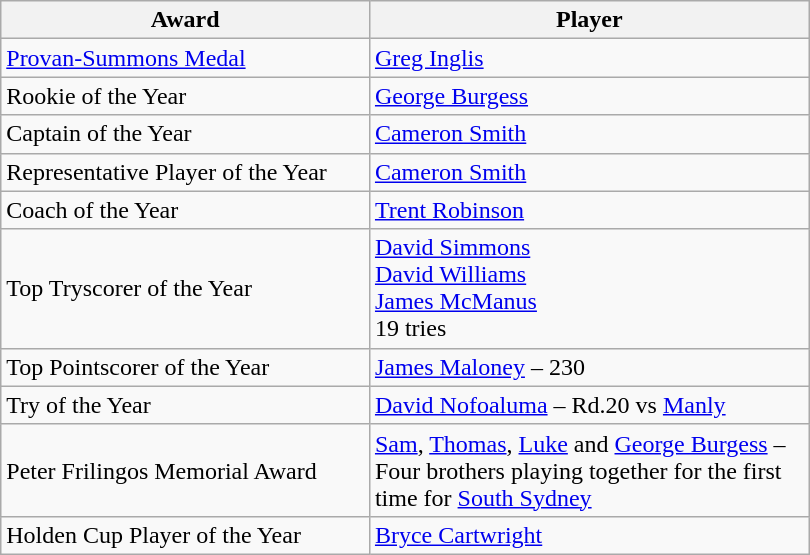<table class="wikitable" width=540px>
<tr>
<th width=200px>Award</th>
<th width=240px abbr="Player">Player</th>
</tr>
<tr>
<td><a href='#'>Provan-Summons Medal</a></td>
<td> <a href='#'>Greg Inglis</a></td>
</tr>
<tr>
<td>Rookie of the Year</td>
<td> <a href='#'>George Burgess</a></td>
</tr>
<tr>
<td>Captain of the Year</td>
<td> <a href='#'>Cameron Smith</a></td>
</tr>
<tr>
<td>Representative Player of the Year</td>
<td>  <a href='#'>Cameron Smith</a></td>
</tr>
<tr>
<td>Coach of the Year</td>
<td> <a href='#'>Trent Robinson</a></td>
</tr>
<tr>
<td>Top Tryscorer of the Year</td>
<td> <a href='#'>David Simmons</a> <br>  <a href='#'>David Williams</a> <br>  <a href='#'>James McManus</a> <br> 19 tries</td>
</tr>
<tr>
<td>Top Pointscorer of the Year</td>
<td> <a href='#'>James Maloney</a> – 230</td>
</tr>
<tr>
<td>Try of the Year</td>
<td> <a href='#'>David Nofoaluma</a> – Rd.20 vs <a href='#'>Manly</a></td>
</tr>
<tr>
<td>Peter Frilingos Memorial Award</td>
<td> <a href='#'>Sam</a>, <a href='#'>Thomas</a>, <a href='#'>Luke</a> and <a href='#'>George Burgess</a> – Four brothers playing together for the first time for <a href='#'>South Sydney</a></td>
</tr>
<tr>
<td>Holden Cup Player of the Year</td>
<td> <a href='#'>Bryce Cartwright</a></td>
</tr>
</table>
